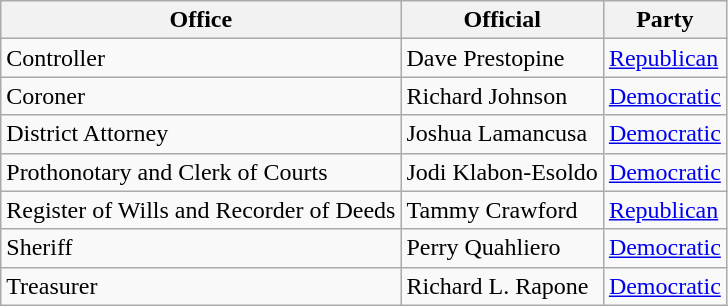<table class="wikitable">
<tr>
<th>Office</th>
<th>Official</th>
<th>Party</th>
</tr>
<tr>
<td>Controller</td>
<td>Dave Prestopine</td>
<td><a href='#'>Republican</a></td>
</tr>
<tr>
<td>Coroner</td>
<td>Richard Johnson</td>
<td><a href='#'>Democratic</a></td>
</tr>
<tr>
<td>District Attorney</td>
<td>Joshua Lamancusa</td>
<td><a href='#'>Democratic</a></td>
</tr>
<tr>
<td>Prothonotary and Clerk of Courts</td>
<td>Jodi Klabon-Esoldo</td>
<td><a href='#'>Democratic</a></td>
</tr>
<tr>
<td>Register of Wills and Recorder of Deeds</td>
<td>Tammy Crawford</td>
<td><a href='#'>Republican</a></td>
</tr>
<tr>
<td>Sheriff</td>
<td>Perry Quahliero</td>
<td><a href='#'>Democratic</a></td>
</tr>
<tr>
<td>Treasurer</td>
<td>Richard L. Rapone</td>
<td><a href='#'>Democratic</a></td>
</tr>
</table>
